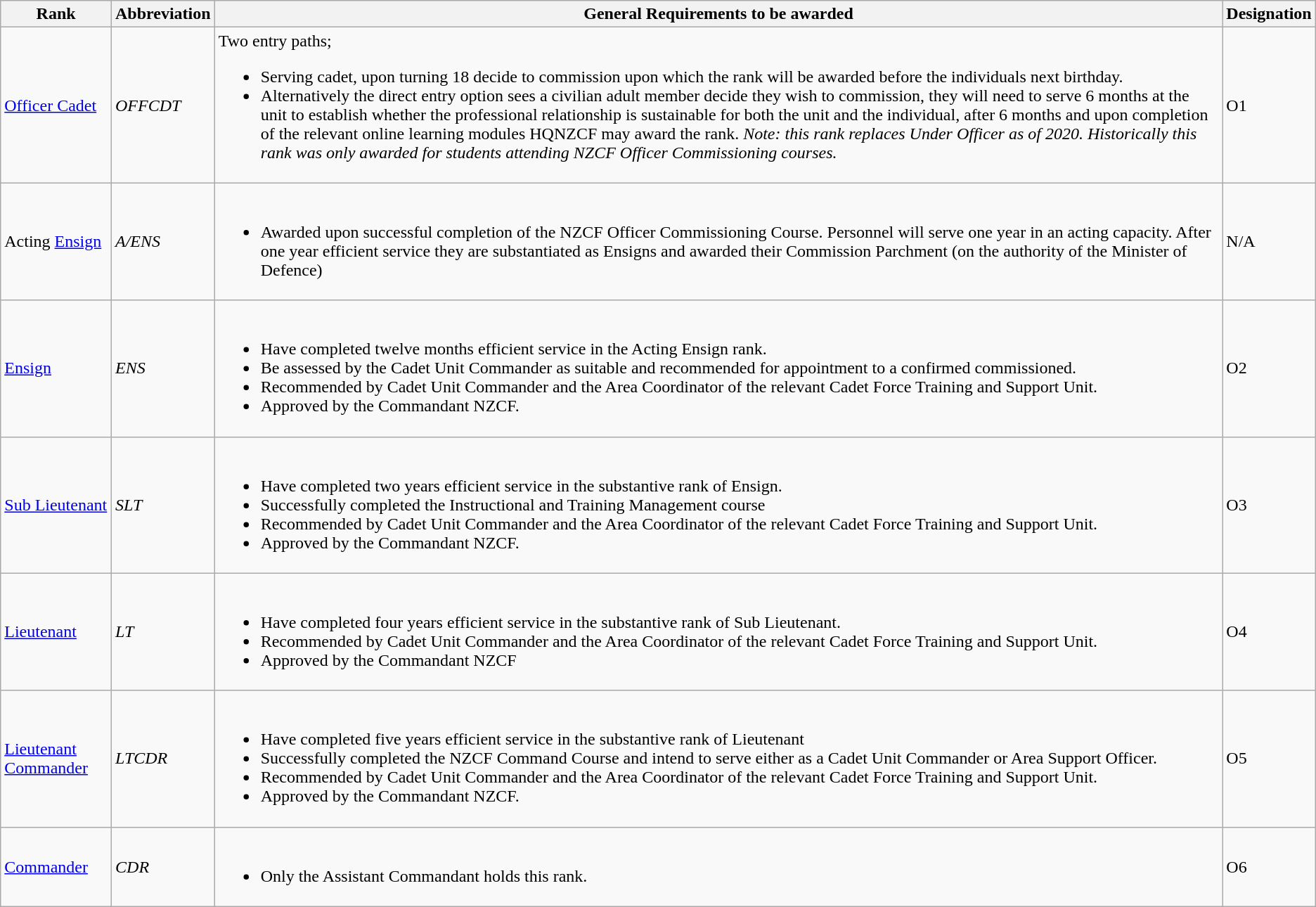<table class="wikitable mw-collapsible mw-collapsed">
<tr>
<th>Rank</th>
<th>Abbreviation</th>
<th>General Requirements to be awarded</th>
<th>Designation</th>
</tr>
<tr>
<td><a href='#'>Officer Cadet</a></td>
<td><em>OFFCDT</em></td>
<td>Two entry paths;<br><ul><li>Serving cadet, upon turning 18 decide to commission upon which the rank will be awarded before the individuals next birthday.</li><li>Alternatively the direct entry option sees a civilian adult member decide they wish to commission, they will need to serve 6 months at the unit to establish whether the professional relationship is sustainable for both the unit and the individual, after 6 months and upon completion of the relevant online learning modules HQNZCF may award the rank. <em>Note: this rank replaces Under Officer as of 2020. Historically this rank was only awarded for students attending NZCF Officer Commissioning courses.</em></li></ul></td>
<td>O1</td>
</tr>
<tr>
<td>Acting <a href='#'>Ensign</a></td>
<td><em>A/ENS</em></td>
<td><br><ul><li>Awarded upon successful completion of the NZCF Officer Commissioning Course. Personnel will serve one year in an acting capacity. After one year efficient service they are substantiated as Ensigns and awarded their Commission Parchment (on the authority of the Minister of Defence)</li></ul></td>
<td>N/A</td>
</tr>
<tr>
<td><a href='#'>Ensign</a></td>
<td><em>ENS</em></td>
<td><br><ul><li>Have completed twelve months efficient service in the Acting Ensign rank.</li><li>Be assessed by the Cadet Unit Commander as suitable and recommended for appointment to a confirmed commissioned.</li><li>Recommended by Cadet Unit Commander and the Area Coordinator of the relevant Cadet Force Training and Support Unit.</li><li>Approved by the Commandant NZCF.</li></ul></td>
<td>O2</td>
</tr>
<tr>
<td><a href='#'>Sub Lieutenant</a></td>
<td><em>SLT</em></td>
<td><br><ul><li>Have completed two years efficient service in the substantive rank of Ensign.</li><li>Successfully completed the Instructional and Training Management course</li><li>Recommended by Cadet Unit Commander and the Area Coordinator of the relevant Cadet Force Training and Support Unit.</li><li>Approved by the Commandant NZCF.</li></ul></td>
<td>O3</td>
</tr>
<tr>
<td><a href='#'>Lieutenant</a></td>
<td><em>LT</em></td>
<td><br><ul><li>Have completed four years efficient service in the substantive rank of Sub Lieutenant.</li><li>Recommended by Cadet Unit Commander and the Area Coordinator of the relevant Cadet Force Training and Support Unit.</li><li>Approved by the Commandant NZCF</li></ul></td>
<td>O4</td>
</tr>
<tr>
<td><a href='#'>Lieutenant Commander</a></td>
<td><em>LTCDR</em></td>
<td><br><ul><li>Have completed five years efficient service in the substantive rank of Lieutenant</li><li>Successfully completed the NZCF Command Course and intend to serve either as a Cadet Unit Commander or Area Support Officer.</li><li>Recommended by Cadet Unit Commander and the Area Coordinator of the relevant Cadet Force Training and Support Unit.</li><li>Approved by the Commandant NZCF.</li></ul></td>
<td>O5</td>
</tr>
<tr>
<td><a href='#'>Commander</a></td>
<td><em>CDR</em></td>
<td><br><ul><li>Only the Assistant Commandant holds this rank.</li></ul></td>
<td>O6</td>
</tr>
</table>
